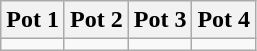<table class="wikitable">
<tr>
<th>Pot 1</th>
<th>Pot 2</th>
<th>Pot 3</th>
<th>Pot 4</th>
</tr>
<tr>
<td valign=top></td>
<td valign=top></td>
<td valign=top></td>
<td valign=top></td>
</tr>
</table>
